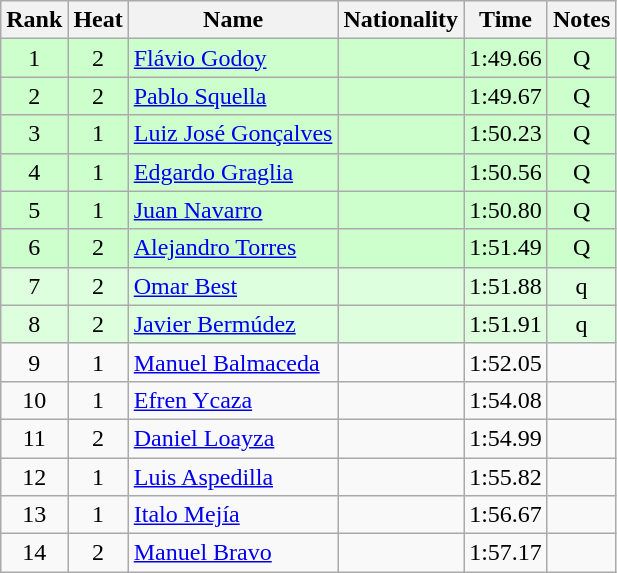<table class="wikitable sortable" style="text-align:center">
<tr>
<th>Rank</th>
<th>Heat</th>
<th>Name</th>
<th>Nationality</th>
<th>Time</th>
<th>Notes</th>
</tr>
<tr bgcolor=ccffcc>
<td>1</td>
<td>2</td>
<td align=left><a href='#'>Flávio Godoy</a></td>
<td align=left></td>
<td>1:49.66</td>
<td>Q</td>
</tr>
<tr bgcolor=ccffcc>
<td>2</td>
<td>2</td>
<td align=left><a href='#'>Pablo Squella</a></td>
<td align=left></td>
<td>1:49.67</td>
<td>Q</td>
</tr>
<tr bgcolor=ccffcc>
<td>3</td>
<td>1</td>
<td align=left><a href='#'>Luiz José Gonçalves</a></td>
<td align=left></td>
<td>1:50.23</td>
<td>Q</td>
</tr>
<tr bgcolor=ccffcc>
<td>4</td>
<td>1</td>
<td align=left><a href='#'>Edgardo Graglia</a></td>
<td align=left></td>
<td>1:50.56</td>
<td>Q</td>
</tr>
<tr bgcolor=ccffcc>
<td>5</td>
<td>1</td>
<td align=left><a href='#'>Juan Navarro</a></td>
<td align=left></td>
<td>1:50.80</td>
<td>Q</td>
</tr>
<tr bgcolor=ccffcc>
<td>6</td>
<td>2</td>
<td align=left><a href='#'>Alejandro Torres</a></td>
<td align=left></td>
<td>1:51.49</td>
<td>Q</td>
</tr>
<tr bgcolor=ddffdd>
<td>7</td>
<td>2</td>
<td align=left><a href='#'>Omar Best</a></td>
<td align=left></td>
<td>1:51.88</td>
<td>q</td>
</tr>
<tr bgcolor=ddffdd>
<td>8</td>
<td>2</td>
<td align=left><a href='#'>Javier Bermúdez</a></td>
<td align=left></td>
<td>1:51.91</td>
<td>q</td>
</tr>
<tr>
<td>9</td>
<td>1</td>
<td align=left><a href='#'>Manuel Balmaceda</a></td>
<td align=left></td>
<td>1:52.05</td>
<td></td>
</tr>
<tr>
<td>10</td>
<td>1</td>
<td align=left><a href='#'>Efren Ycaza</a></td>
<td align=left></td>
<td>1:54.08</td>
<td></td>
</tr>
<tr>
<td>11</td>
<td>2</td>
<td align=left><a href='#'>Daniel Loayza</a></td>
<td align=left></td>
<td>1:54.99</td>
<td></td>
</tr>
<tr>
<td>12</td>
<td>1</td>
<td align=left><a href='#'>Luis Aspedilla</a></td>
<td align=left></td>
<td>1:55.82</td>
<td></td>
</tr>
<tr>
<td>13</td>
<td>1</td>
<td align=left><a href='#'>Italo Mejía</a></td>
<td align=left></td>
<td>1:56.67</td>
<td></td>
</tr>
<tr>
<td>14</td>
<td>2</td>
<td align=left><a href='#'>Manuel Bravo</a></td>
<td align=left></td>
<td>1:57.17</td>
<td></td>
</tr>
</table>
